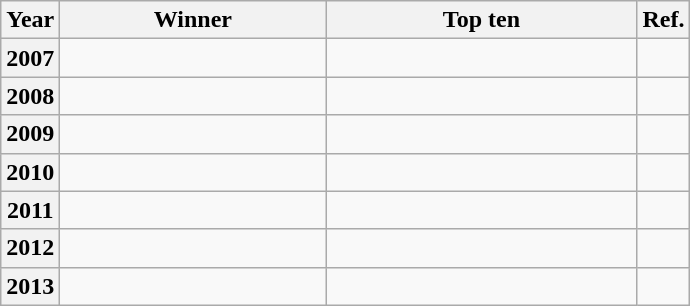<table class="wikitable plainrowheaders sortable">
<tr>
<th scope=col>Year</th>
<th scope=col width=170px>Winner</th>
<th scope=col width=200px class=unsortable>Top ten</th>
<th scope=col class=unsortable>Ref.</th>
</tr>
<tr>
<th scope=row style="text-align:center;">2007</th>
<td align=center></td>
<td></td>
<td align=center></td>
</tr>
<tr>
<th scope=row style="text-align:center;">2008</th>
<td align=center></td>
<td></td>
<td align=center></td>
</tr>
<tr>
<th scope=row style="text-align:center;">2009</th>
<td align=center></td>
<td></td>
<td align=center></td>
</tr>
<tr>
<th scope=row style="text-align:center;">2010</th>
<td align=center></td>
<td></td>
<td align=center></td>
</tr>
<tr>
<th scope=row style="text-align:center;">2011</th>
<td align=center></td>
<td></td>
<td align=center></td>
</tr>
<tr>
<th scope=row style="text-align:center;">2012</th>
<td align=center></td>
<td></td>
<td align=center></td>
</tr>
<tr>
<th scope=row style="text-align:center;">2013</th>
<td align=center></td>
<td></td>
<td align=center></td>
</tr>
</table>
